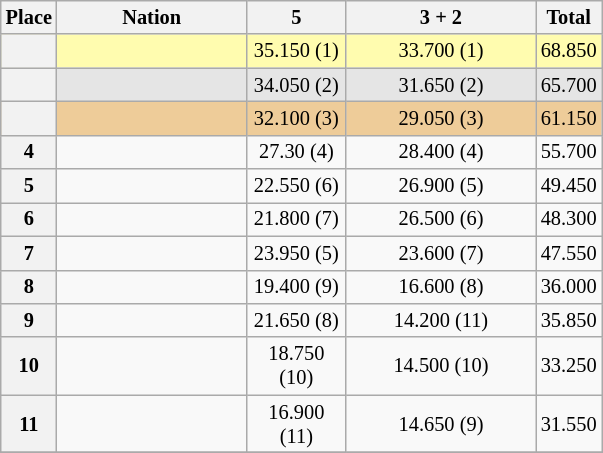<table class="wikitable sortable" style="text-align:center; font-size:85%">
<tr>
<th scope="col" style="width:20px;">Place</th>
<th ! scope="col" style="width:120px;">Nation</th>
<th ! scope="col" style="width:60px;">5 </th>
<th ! scope="col" style="width:120px;">3  + 2 </th>
<th scope=col>Total</th>
</tr>
<tr bgcolor=fffcaf>
<th scope=row></th>
<td align=left></td>
<td>35.150 (1)</td>
<td>33.700 (1)</td>
<td>68.850</td>
</tr>
<tr bgcolor=e5e5e5>
<th scope=row></th>
<td align=left></td>
<td>34.050 (2)</td>
<td>31.650 (2)</td>
<td>65.700</td>
</tr>
<tr bgcolor=eecc99>
<th scope=row></th>
<td align=left></td>
<td>32.100 (3)</td>
<td>29.050 (3)</td>
<td>61.150</td>
</tr>
<tr>
<th scope=row>4</th>
<td align=left></td>
<td>27.30 (4)</td>
<td>28.400 (4)</td>
<td>55.700</td>
</tr>
<tr>
<th scope=row>5</th>
<td align=left></td>
<td>22.550 (6)</td>
<td>26.900 (5)</td>
<td>49.450</td>
</tr>
<tr>
<th scope=row>6</th>
<td align=left></td>
<td>21.800 (7)</td>
<td>26.500 (6)</td>
<td>48.300</td>
</tr>
<tr>
<th scope=row>7</th>
<td align=left></td>
<td>23.950 (5)</td>
<td>23.600 (7)</td>
<td>47.550</td>
</tr>
<tr>
<th scope=row>8</th>
<td align=left></td>
<td>19.400 (9)</td>
<td>16.600 (8)</td>
<td>36.000</td>
</tr>
<tr>
<th scope=row>9</th>
<td align=left></td>
<td>21.650 (8)</td>
<td>14.200 (11)</td>
<td>35.850</td>
</tr>
<tr>
<th scope=row>10</th>
<td align=left></td>
<td>18.750 (10)</td>
<td>14.500 (10)</td>
<td>33.250</td>
</tr>
<tr>
<th scope=row>11</th>
<td align=left></td>
<td>16.900 (11)</td>
<td>14.650 (9)</td>
<td>31.550</td>
</tr>
<tr>
</tr>
</table>
